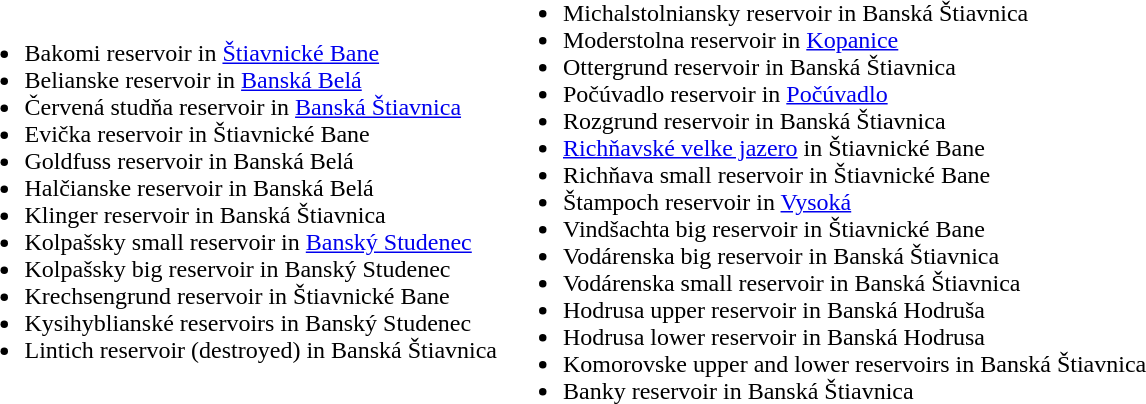<table>
<tr>
<td><br><ul><li>Bakomi reservoir in <a href='#'>Štiavnické Bane</a></li><li>Belianske reservoir in <a href='#'>Banská Belá</a></li><li>Červená studňa reservoir in <a href='#'>Banská Štiavnica</a></li><li>Evička reservoir in Štiavnické Bane</li><li>Goldfuss reservoir in Banská Belá</li><li>Halčianske reservoir in Banská Belá</li><li>Klinger reservoir in Banská Štiavnica</li><li>Kolpašsky small reservoir in <a href='#'>Banský Studenec</a></li><li>Kolpašsky big reservoir in Banský Studenec</li><li>Krechsengrund reservoir in Štiavnické Bane</li><li>Kysihyblianské reservoirs in Banský Studenec</li><li>Lintich reservoir (destroyed) in Banská Štiavnica</li></ul></td>
<td><br><ul><li>Michalstolniansky reservoir in Banská Štiavnica</li><li>Moderstolna reservoir in <a href='#'>Kopanice</a></li><li>Ottergrund reservoir in Banská Štiavnica</li><li>Počúvadlo reservoir in <a href='#'>Počúvadlo</a></li><li>Rozgrund reservoir in Banská Štiavnica</li><li><a href='#'>Richňavské velke jazero</a> in Štiavnické Bane</li><li>Richňava small reservoir in Štiavnické Bane</li><li>Štampoch reservoir in <a href='#'>Vysoká</a></li><li>Vindšachta big reservoir in Štiavnické Bane</li><li>Vodárenska big reservoir in Banská Štiavnica</li><li>Vodárenska small reservoir in Banská Štiavnica</li><li>Hodrusa upper reservoir in Banská Hodruša</li><li>Hodrusa lower reservoir in Banská Hodrusa</li><li>Komorovske upper and lower reservoirs in Banská Štiavnica</li><li>Banky reservoir in Banská Štiavnica</li></ul></td>
</tr>
</table>
